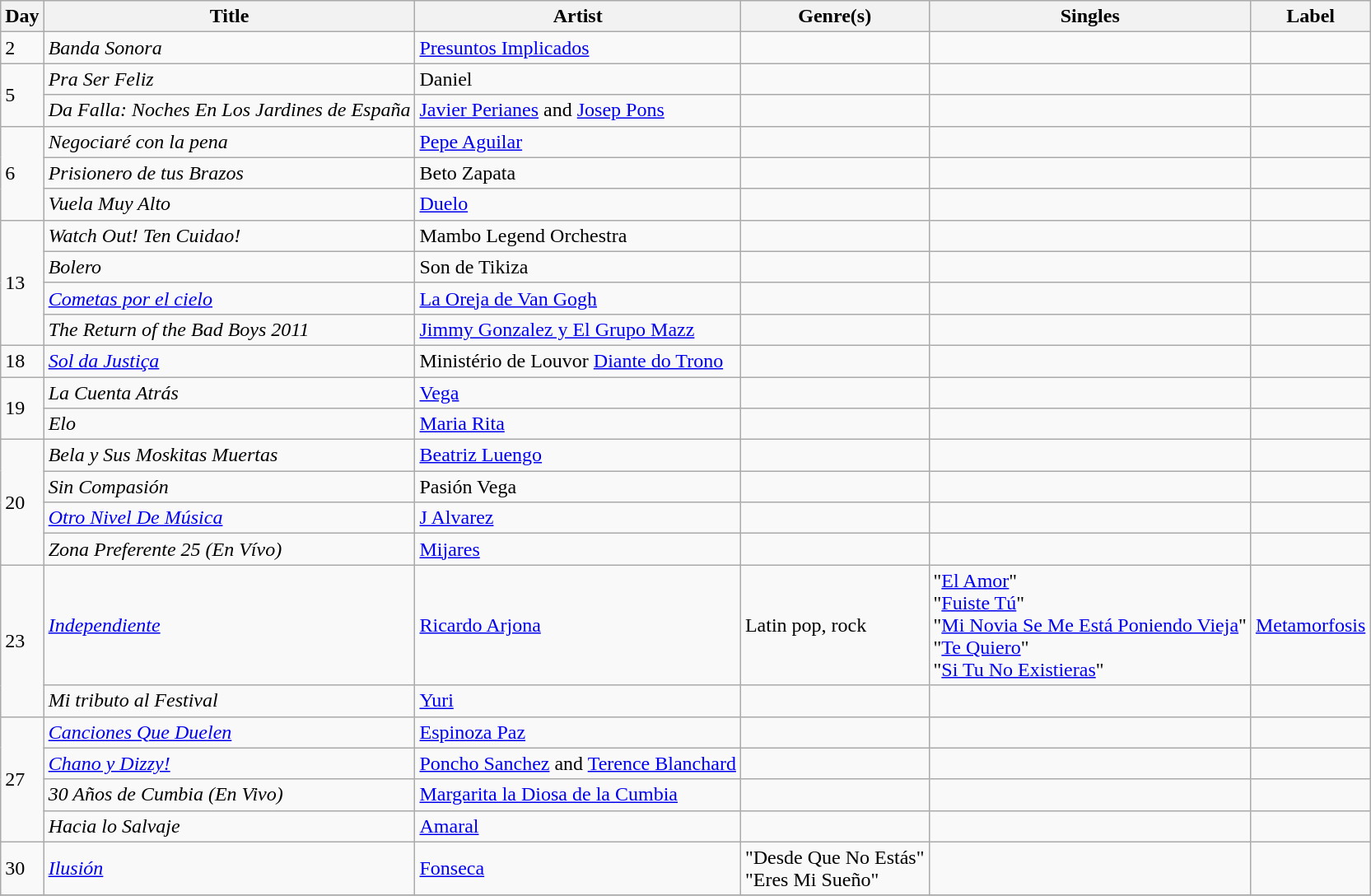<table class="wikitable sortable" style="text-align: left;">
<tr>
<th>Day</th>
<th>Title</th>
<th>Artist</th>
<th>Genre(s)</th>
<th>Singles</th>
<th>Label</th>
</tr>
<tr>
<td>2</td>
<td><em>Banda Sonora</em></td>
<td><a href='#'>Presuntos Implicados</a></td>
<td></td>
<td></td>
<td></td>
</tr>
<tr>
<td rowspan="2">5</td>
<td><em>Pra Ser Feliz</em></td>
<td>Daniel</td>
<td></td>
<td></td>
<td></td>
</tr>
<tr>
<td><em>Da Falla: Noches En Los Jardines de España</em></td>
<td><a href='#'>Javier Perianes</a> and <a href='#'>Josep Pons</a></td>
<td></td>
<td></td>
<td></td>
</tr>
<tr>
<td rowspan="3">6</td>
<td><em>Negociaré con la pena</em></td>
<td><a href='#'>Pepe Aguilar</a></td>
<td></td>
<td></td>
<td></td>
</tr>
<tr>
<td><em>Prisionero de tus Brazos</em></td>
<td>Beto Zapata</td>
<td></td>
<td></td>
<td></td>
</tr>
<tr>
<td><em>Vuela Muy Alto</em></td>
<td><a href='#'>Duelo</a></td>
<td></td>
<td></td>
<td></td>
</tr>
<tr>
<td rowspan="4">13</td>
<td><em>Watch Out! Ten Cuidao!</em></td>
<td>Mambo Legend Orchestra</td>
<td></td>
<td></td>
<td></td>
</tr>
<tr>
<td><em>Bolero</em></td>
<td>Son de Tikiza</td>
<td></td>
<td></td>
<td></td>
</tr>
<tr>
<td><em><a href='#'>Cometas por el cielo</a></em></td>
<td><a href='#'>La Oreja de Van Gogh</a></td>
<td></td>
<td></td>
<td></td>
</tr>
<tr>
<td><em>The Return of the Bad Boys 2011</em></td>
<td><a href='#'>Jimmy Gonzalez y El Grupo Mazz</a></td>
<td></td>
<td></td>
<td></td>
</tr>
<tr>
<td>18</td>
<td><em><a href='#'>Sol da Justiça</a></em></td>
<td>Ministério de Louvor <a href='#'>Diante do Trono</a></td>
<td></td>
<td></td>
<td></td>
</tr>
<tr>
<td rowspan="2">19</td>
<td><em>La Cuenta Atrás</em></td>
<td><a href='#'>Vega</a></td>
<td></td>
<td></td>
<td></td>
</tr>
<tr>
<td><em>Elo</em></td>
<td><a href='#'>Maria Rita</a></td>
<td></td>
<td></td>
<td></td>
</tr>
<tr>
<td rowspan="4">20</td>
<td><em>Bela y Sus Moskitas Muertas</em></td>
<td><a href='#'>Beatriz Luengo</a></td>
<td></td>
<td></td>
<td></td>
</tr>
<tr>
<td><em>Sin Compasión</em></td>
<td>Pasión Vega</td>
<td></td>
<td></td>
<td></td>
</tr>
<tr>
<td><em><a href='#'>Otro Nivel De Música</a></em></td>
<td><a href='#'>J Alvarez</a></td>
<td></td>
<td></td>
<td></td>
</tr>
<tr>
<td><em>Zona Preferente 25 (En Vívo)</em></td>
<td><a href='#'>Mijares</a></td>
<td></td>
<td></td>
<td></td>
</tr>
<tr>
<td rowspan="2">23</td>
<td><em><a href='#'>Independiente</a></em></td>
<td><a href='#'>Ricardo Arjona</a></td>
<td>Latin pop, rock</td>
<td>"<a href='#'>El Amor</a>"<br>"<a href='#'>Fuiste Tú</a>"<br>"<a href='#'>Mi Novia Se Me Está Poniendo Vieja</a>"<br>"<a href='#'>Te Quiero</a>"<br>"<a href='#'>Si Tu No Existieras</a>"</td>
<td><a href='#'>Metamorfosis</a></td>
</tr>
<tr>
<td><em>Mi tributo al Festival</em></td>
<td><a href='#'>Yuri</a></td>
<td></td>
<td></td>
<td></td>
</tr>
<tr>
<td rowspan="4">27</td>
<td><em><a href='#'>Canciones Que Duelen</a></em></td>
<td><a href='#'>Espinoza Paz</a></td>
<td></td>
<td></td>
<td></td>
</tr>
<tr>
<td><em><a href='#'>Chano y Dizzy!</a></em></td>
<td><a href='#'>Poncho Sanchez</a> and <a href='#'>Terence Blanchard</a></td>
<td></td>
<td></td>
<td></td>
</tr>
<tr>
<td><em>30 Años de Cumbia (En Vivo)</em></td>
<td><a href='#'>Margarita la Diosa de la Cumbia</a></td>
<td></td>
<td></td>
<td></td>
</tr>
<tr>
<td><em>Hacia lo Salvaje</em></td>
<td><a href='#'>Amaral</a></td>
<td></td>
<td></td>
<td></td>
</tr>
<tr>
<td>30</td>
<td><em><a href='#'>Ilusión</a></em></td>
<td><a href='#'>Fonseca</a></td>
<td>"Desde Que No Estás"<br>"Eres Mi Sueño"</td>
<td></td>
<td></td>
</tr>
<tr>
</tr>
</table>
